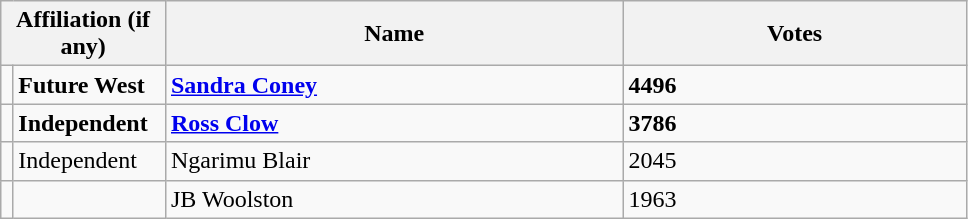<table class="wikitable" style="width:51%;">
<tr>
<th colspan="2" style="width:1%;">Affiliation (if any)</th>
<th style="width:20%;">Name</th>
<th style="width:15%;">Votes</th>
</tr>
<tr>
<td bgcolor=></td>
<td><strong>Future West</strong></td>
<td><strong><a href='#'>Sandra Coney</a></strong></td>
<td><strong>4496</strong></td>
</tr>
<tr>
<td bgcolor=></td>
<td><strong>Independent</strong></td>
<td><strong><a href='#'>Ross Clow</a></strong></td>
<td><strong>3786</strong></td>
</tr>
<tr>
<td bgcolor=></td>
<td>Independent</td>
<td>Ngarimu Blair</td>
<td>2045</td>
</tr>
<tr>
<td bgcolor=></td>
<td></td>
<td>JB Woolston</td>
<td>1963</td>
</tr>
</table>
